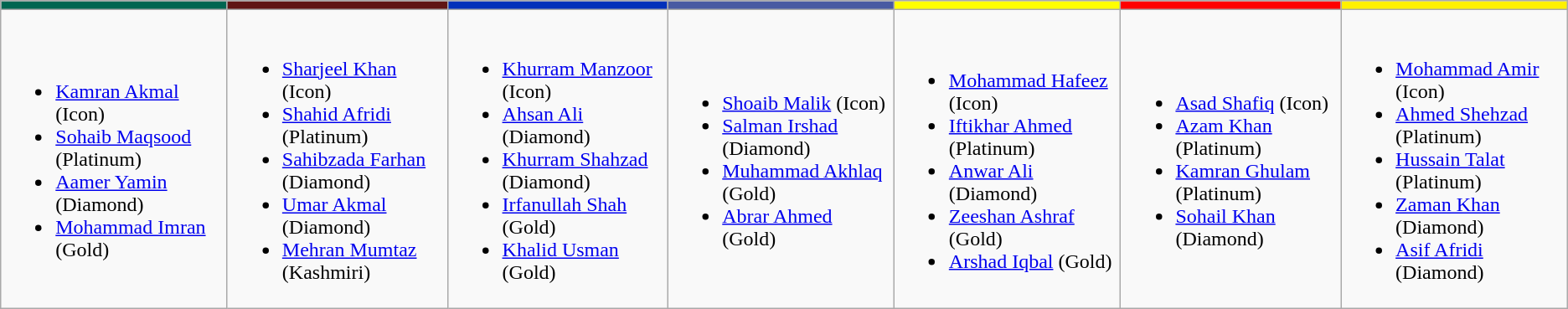<table class="wikitable">
<tr>
<th style="width:330px; background:#006651;"></th>
<th style="width:330px; background:#601615;"></th>
<th style="width:330px; background:#0331BA;"></th>
<th style="width:330px; background:#485AA2;"></th>
<th style="width:330px; background:#FFFF00;"></th>
<th style="width:330px; background:#FF0000;"></th>
<th style="width:330px; background:#FFF100;"></th>
</tr>
<tr>
<td><br><ul><li><a href='#'>Kamran Akmal</a> (Icon)</li><li><a href='#'>Sohaib Maqsood</a> (Platinum)</li><li><a href='#'>Aamer Yamin</a> (Diamond)</li><li><a href='#'>Mohammad Imran</a> (Gold)</li></ul></td>
<td><br><ul><li><a href='#'>Sharjeel Khan</a> (Icon)</li><li><a href='#'>Shahid Afridi</a> (Platinum)</li><li><a href='#'>Sahibzada Farhan</a> (Diamond)</li><li><a href='#'>Umar Akmal</a> (Diamond)</li><li><a href='#'>Mehran Mumtaz</a> (Kashmiri)</li></ul></td>
<td><br><ul><li><a href='#'>Khurram Manzoor</a> (Icon)</li><li><a href='#'>Ahsan Ali</a> (Diamond)</li><li><a href='#'>Khurram Shahzad</a> (Diamond)</li><li><a href='#'>Irfanullah Shah</a> (Gold)</li><li><a href='#'>Khalid Usman</a> (Gold)</li></ul></td>
<td><br><ul><li><a href='#'>Shoaib Malik</a> (Icon)</li><li><a href='#'>Salman Irshad</a> (Diamond)</li><li><a href='#'>Muhammad Akhlaq</a> (Gold)</li><li><a href='#'>Abrar Ahmed</a> (Gold)</li></ul></td>
<td><br><ul><li><a href='#'>Mohammad Hafeez</a> (Icon)</li><li><a href='#'>Iftikhar Ahmed</a> (Platinum)</li><li><a href='#'>Anwar Ali</a> (Diamond)</li><li><a href='#'>Zeeshan Ashraf</a> (Gold)</li><li><a href='#'>Arshad Iqbal</a> (Gold)</li></ul></td>
<td><br><ul><li><a href='#'>Asad Shafiq</a> (Icon)</li><li><a href='#'>Azam Khan</a> (Platinum)</li><li><a href='#'>Kamran Ghulam</a> (Platinum)</li><li><a href='#'>Sohail Khan</a> (Diamond)</li></ul></td>
<td><br><ul><li><a href='#'>Mohammad Amir</a> (Icon)</li><li><a href='#'>Ahmed Shehzad</a> (Platinum)</li><li><a href='#'>Hussain Talat</a> (Platinum)</li><li><a href='#'>Zaman Khan</a> (Diamond)</li><li><a href='#'>Asif Afridi</a> (Diamond)</li></ul></td>
</tr>
</table>
